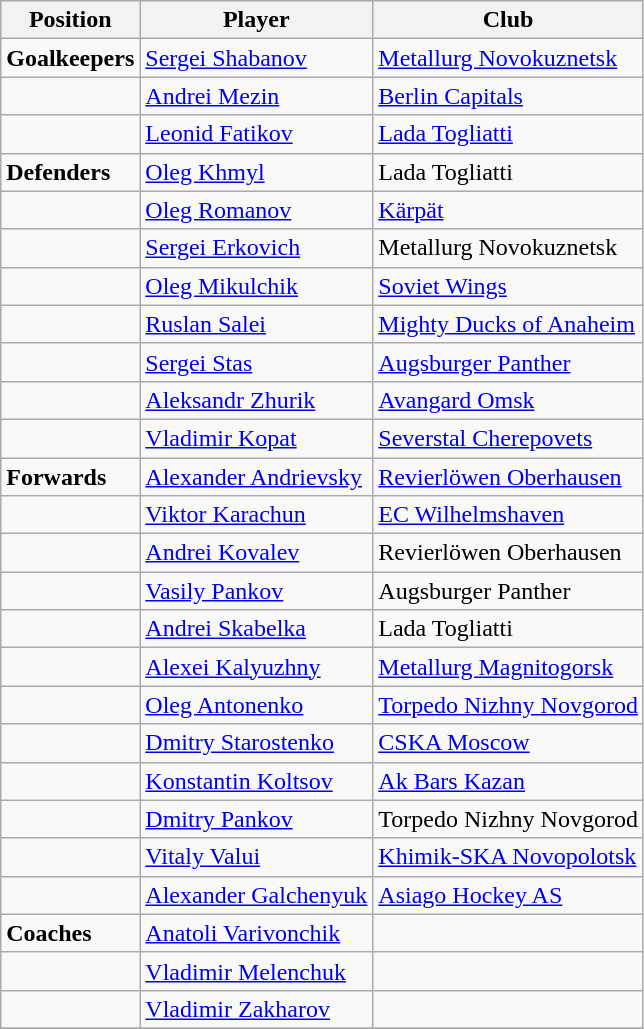<table class=wikitable>
<tr>
<th>Position</th>
<th>Player</th>
<th>Club</th>
</tr>
<tr>
<td><strong>Goalkeepers</strong></td>
<td><a href='#'>Sergei Shabanov</a></td>
<td><a href='#'>Metallurg Novokuznetsk</a></td>
</tr>
<tr>
<td></td>
<td><a href='#'>Andrei Mezin</a></td>
<td><a href='#'>Berlin Capitals</a></td>
</tr>
<tr>
<td></td>
<td><a href='#'>Leonid Fatikov</a></td>
<td><a href='#'>Lada Togliatti</a></td>
</tr>
<tr>
<td><strong>Defenders</strong></td>
<td><a href='#'>Oleg Khmyl</a></td>
<td>Lada Togliatti</td>
</tr>
<tr>
<td></td>
<td><a href='#'>Oleg Romanov</a></td>
<td><a href='#'>Kärpät</a></td>
</tr>
<tr>
<td></td>
<td><a href='#'>Sergei Erkovich</a></td>
<td>Metallurg Novokuznetsk</td>
</tr>
<tr>
<td></td>
<td><a href='#'>Oleg Mikulchik</a></td>
<td><a href='#'>Soviet Wings</a></td>
</tr>
<tr>
<td></td>
<td><a href='#'>Ruslan Salei</a></td>
<td><a href='#'>Mighty Ducks of Anaheim</a></td>
</tr>
<tr>
<td></td>
<td><a href='#'>Sergei Stas</a></td>
<td><a href='#'>Augsburger Panther</a></td>
</tr>
<tr>
<td></td>
<td><a href='#'>Aleksandr Zhurik</a></td>
<td><a href='#'>Avangard Omsk</a></td>
</tr>
<tr>
<td></td>
<td><a href='#'>Vladimir Kopat</a></td>
<td><a href='#'>Severstal Cherepovets</a></td>
</tr>
<tr>
<td><strong>Forwards</strong></td>
<td><a href='#'>Alexander Andrievsky</a></td>
<td><a href='#'>Revierlöwen Oberhausen</a></td>
</tr>
<tr>
<td></td>
<td><a href='#'>Viktor Karachun</a></td>
<td><a href='#'>EC Wilhelmshaven</a></td>
</tr>
<tr>
<td></td>
<td><a href='#'>Andrei Kovalev</a></td>
<td>Revierlöwen Oberhausen</td>
</tr>
<tr>
<td></td>
<td><a href='#'>Vasily Pankov</a></td>
<td>Augsburger Panther</td>
</tr>
<tr>
<td></td>
<td><a href='#'>Andrei Skabelka</a></td>
<td>Lada Togliatti</td>
</tr>
<tr>
<td></td>
<td><a href='#'>Alexei Kalyuzhny</a></td>
<td><a href='#'>Metallurg Magnitogorsk</a></td>
</tr>
<tr>
<td></td>
<td><a href='#'>Oleg Antonenko</a></td>
<td><a href='#'>Torpedo Nizhny Novgorod</a></td>
</tr>
<tr>
<td></td>
<td><a href='#'>Dmitry Starostenko</a></td>
<td><a href='#'>CSKA Moscow</a></td>
</tr>
<tr>
<td></td>
<td><a href='#'>Konstantin Koltsov</a></td>
<td><a href='#'>Ak Bars Kazan</a></td>
</tr>
<tr>
<td></td>
<td><a href='#'>Dmitry Pankov</a></td>
<td>Torpedo Nizhny Novgorod</td>
</tr>
<tr>
<td></td>
<td><a href='#'>Vitaly Valui</a></td>
<td><a href='#'>Khimik-SKA Novopolotsk</a></td>
</tr>
<tr>
<td></td>
<td><a href='#'>Alexander Galchenyuk</a></td>
<td><a href='#'>Asiago Hockey AS</a></td>
</tr>
<tr>
<td><strong>Coaches</strong></td>
<td><a href='#'>Anatoli Varivonchik</a></td>
<td></td>
</tr>
<tr>
<td></td>
<td><a href='#'>Vladimir Melenchuk</a></td>
<td></td>
</tr>
<tr>
<td></td>
<td><a href='#'>Vladimir Zakharov</a></td>
<td></td>
</tr>
<tr>
</tr>
</table>
